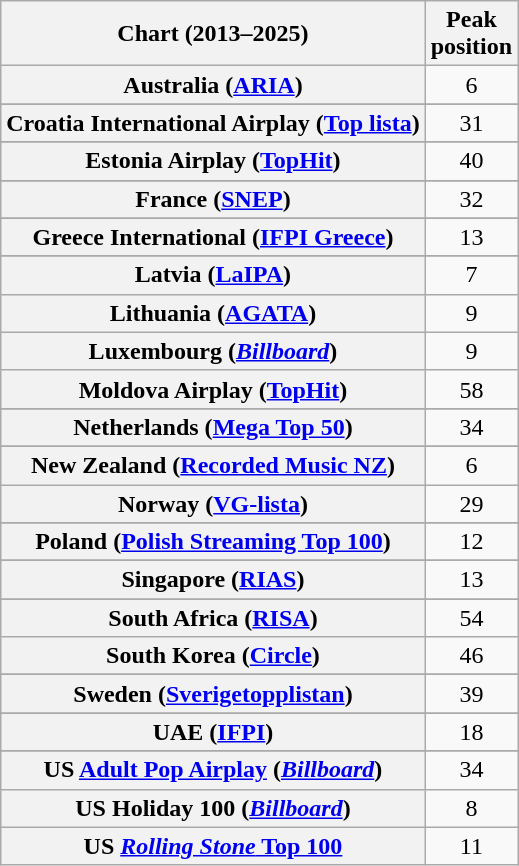<table class="wikitable sortable plainrowheaders" style="text-align:center">
<tr>
<th scope="col">Chart (2013–2025)</th>
<th scope="col">Peak<br>position</th>
</tr>
<tr>
<th scope="row">Australia (<a href='#'>ARIA</a>)</th>
<td>6</td>
</tr>
<tr>
</tr>
<tr>
</tr>
<tr>
</tr>
<tr>
</tr>
<tr>
</tr>
<tr>
</tr>
<tr>
<th scope="row">Croatia International Airplay (<a href='#'>Top lista</a>)</th>
<td>31</td>
</tr>
<tr>
</tr>
<tr>
</tr>
<tr>
<th scope="row">Estonia Airplay (<a href='#'>TopHit</a>)</th>
<td>40</td>
</tr>
<tr>
</tr>
<tr>
<th scope="row">France (<a href='#'>SNEP</a>)</th>
<td>32</td>
</tr>
<tr>
</tr>
<tr>
</tr>
<tr>
<th scope="row">Greece International (<a href='#'>IFPI Greece</a>)</th>
<td>13</td>
</tr>
<tr>
</tr>
<tr>
</tr>
<tr>
</tr>
<tr>
</tr>
<tr>
</tr>
<tr>
</tr>
<tr>
<th scope="row">Latvia (<a href='#'>LaIPA</a>)</th>
<td>7</td>
</tr>
<tr>
<th scope="row">Lithuania (<a href='#'>AGATA</a>)</th>
<td>9</td>
</tr>
<tr>
<th scope="row">Luxembourg (<em><a href='#'>Billboard</a></em>)</th>
<td>9</td>
</tr>
<tr>
<th scope="row">Moldova Airplay (<a href='#'>TopHit</a>)</th>
<td>58</td>
</tr>
<tr>
</tr>
<tr>
<th scope="row">Netherlands (<a href='#'>Mega Top 50</a>)</th>
<td>34</td>
</tr>
<tr>
</tr>
<tr>
<th scope="row">New Zealand (<a href='#'>Recorded Music NZ</a>)</th>
<td>6</td>
</tr>
<tr>
<th scope="row">Norway (<a href='#'>VG-lista</a>)</th>
<td>29</td>
</tr>
<tr>
</tr>
<tr>
</tr>
<tr>
<th scope="row">Poland (<a href='#'>Polish Streaming Top 100</a>)</th>
<td>12</td>
</tr>
<tr>
</tr>
<tr>
</tr>
<tr>
<th scope="row">Singapore (<a href='#'>RIAS</a>)</th>
<td>13</td>
</tr>
<tr>
</tr>
<tr>
<th scope="row">South Africa (<a href='#'>RISA</a>)</th>
<td>54</td>
</tr>
<tr>
<th scope="row">South Korea (<a href='#'>Circle</a>)</th>
<td>46</td>
</tr>
<tr>
</tr>
<tr>
<th scope="row">Sweden (<a href='#'>Sverigetopplistan</a>)</th>
<td>39</td>
</tr>
<tr>
</tr>
<tr>
<th scope="row">UAE (<a href='#'>IFPI</a>)</th>
<td>18</td>
</tr>
<tr>
</tr>
<tr>
</tr>
<tr>
</tr>
<tr>
<th scope="row">US <a href='#'>Adult Pop Airplay</a> (<em><a href='#'>Billboard</a></em>)</th>
<td>34</td>
</tr>
<tr>
<th scope="row">US Holiday 100 (<em><a href='#'>Billboard</a></em>)</th>
<td>8</td>
</tr>
<tr>
<th scope="row">US <a href='#'><em>Rolling Stone</em> Top 100</a></th>
<td>11</td>
</tr>
</table>
